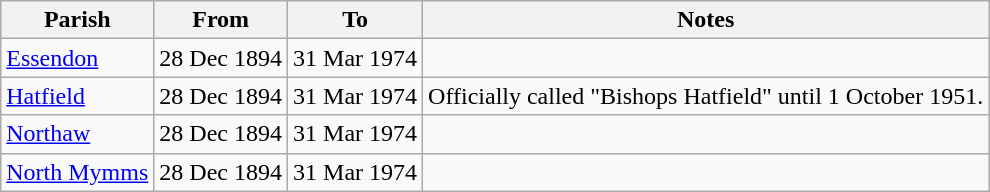<table class="wikitable sortable">
<tr>
<th>Parish</th>
<th>From</th>
<th>To</th>
<th class="unsortable">Notes</th>
</tr>
<tr>
<td><a href='#'>Essendon</a></td>
<td>28 Dec 1894</td>
<td>31 Mar 1974</td>
<td></td>
</tr>
<tr>
<td><a href='#'>Hatfield</a></td>
<td>28 Dec 1894</td>
<td>31 Mar 1974</td>
<td>Officially called "Bishops Hatfield" until 1 October 1951.</td>
</tr>
<tr>
<td><a href='#'>Northaw</a></td>
<td>28 Dec 1894</td>
<td>31 Mar 1974</td>
</tr>
<tr>
<td><a href='#'>North Mymms</a></td>
<td>28 Dec 1894</td>
<td>31 Mar 1974</td>
<td></td>
</tr>
</table>
